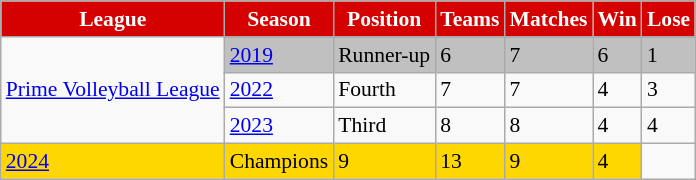<table class="wikitable" style="text-align:left; font-size:90%;">
<tr>
<th style="background:#d50000; color:white; text-align:center;">League</th>
<th style="background:#d50000; color:white; text-align:center;">Season</th>
<th style="background:#d50000; color:white; text-align:center;">Position</th>
<th style="background:#d50000; color:white; text-align:center;">Teams</th>
<th style="background:#d50000; color:white; text-align:center;">Matches</th>
<th style="background:#d50000; color:white; text-align:center;">Win</th>
<th style="background:#d50000; color:white; text-align:center;">Lose</th>
</tr>
<tr>
<td rowspan=5><a href='#'>Prime Volleyball League</a></td>
</tr>
<tr>
</tr>
<tr bgcolor=silver>
<td><a href='#'>2019</a></td>
<td>Runner-up</td>
<td>6</td>
<td>7</td>
<td>6</td>
<td>1</td>
</tr>
<tr>
<td><a href='#'>2022</a></td>
<td>Fourth</td>
<td>7</td>
<td>7</td>
<td>4</td>
<td>3</td>
</tr>
<tr>
<td><a href='#'>2023</a></td>
<td>Third</td>
<td>8</td>
<td>8</td>
<td>4</td>
<td>4</td>
</tr>
<tr bgcolor=gold>
<td><a href='#'>2024</a></td>
<td>Champions</td>
<td>9</td>
<td>13</td>
<td>9</td>
<td>4</td>
</tr>
</table>
